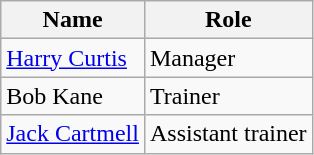<table class="wikitable">
<tr>
<th>Name</th>
<th>Role</th>
</tr>
<tr>
<td> <a href='#'>Harry Curtis</a></td>
<td>Manager</td>
</tr>
<tr>
<td> Bob Kane</td>
<td>Trainer</td>
</tr>
<tr>
<td> <a href='#'>Jack Cartmell</a></td>
<td>Assistant trainer</td>
</tr>
</table>
